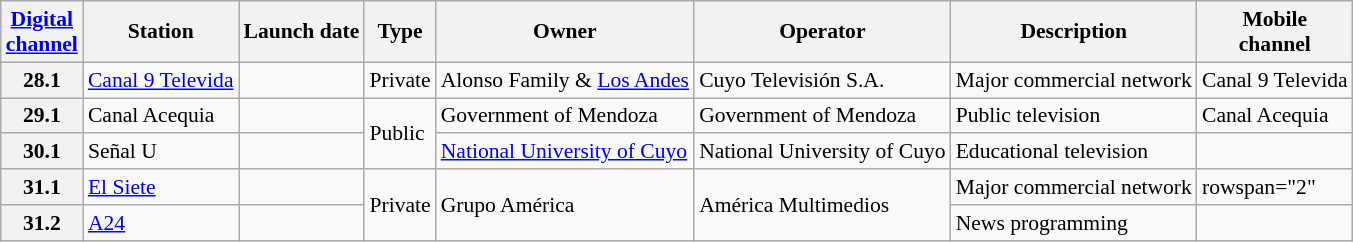<table class="wikitable sortable" style="font-size: 90%;">
<tr>
<th><a href='#'>Digital<br>channel</a></th>
<th>Station</th>
<th>Launch date</th>
<th>Type</th>
<th>Owner</th>
<th>Operator</th>
<th>Description</th>
<th>Mobile<br>channel</th>
</tr>
<tr>
<th>28.1</th>
<td><a href='#'>Canal 9 Televida</a> </td>
<td></td>
<td>Private</td>
<td>Alonso Family & <a href='#'>Los Andes</a></td>
<td>Cuyo Televisión S.A.</td>
<td>Major commercial network</td>
<td>Canal 9 Televida</td>
</tr>
<tr>
<th>29.1</th>
<td>Canal Acequia</td>
<td></td>
<td rowspan="2">Public</td>
<td>Government of Mendoza</td>
<td>Government of Mendoza</td>
<td>Public television</td>
<td>Canal Acequia</td>
</tr>
<tr>
<th>30.1</th>
<td>Señal U</td>
<td></td>
<td><a href='#'>National University of Cuyo</a></td>
<td>National University of Cuyo</td>
<td>Educational television</td>
<td></td>
</tr>
<tr>
<th>31.1</th>
<td><a href='#'>El Siete</a> </td>
<td></td>
<td rowspan="2">Private</td>
<td rowspan="2">Grupo América</td>
<td rowspan="2">América Multimedios</td>
<td>Major commercial network</td>
<td>rowspan="2" </td>
</tr>
<tr>
<th>31.2</th>
<td><a href='#'>A24</a></td>
<td></td>
<td>News programming</td>
</tr>
</table>
